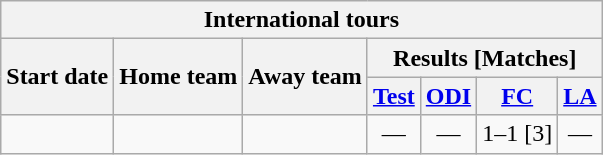<table class="wikitable">
<tr>
<th colspan="7">International tours</th>
</tr>
<tr>
<th rowspan="2">Start date</th>
<th rowspan="2">Home team</th>
<th rowspan="2">Away team</th>
<th colspan="4">Results [Matches]</th>
</tr>
<tr>
<th><a href='#'>Test</a></th>
<th><a href='#'>ODI</a></th>
<th><a href='#'>FC</a></th>
<th><a href='#'>LA</a></th>
</tr>
<tr>
<td><a href='#'></a></td>
<td></td>
<td></td>
<td ; style="text-align:center">—</td>
<td ; style="text-align:center">—</td>
<td>1–1 [3]</td>
<td ; style="text-align:center">—</td>
</tr>
</table>
